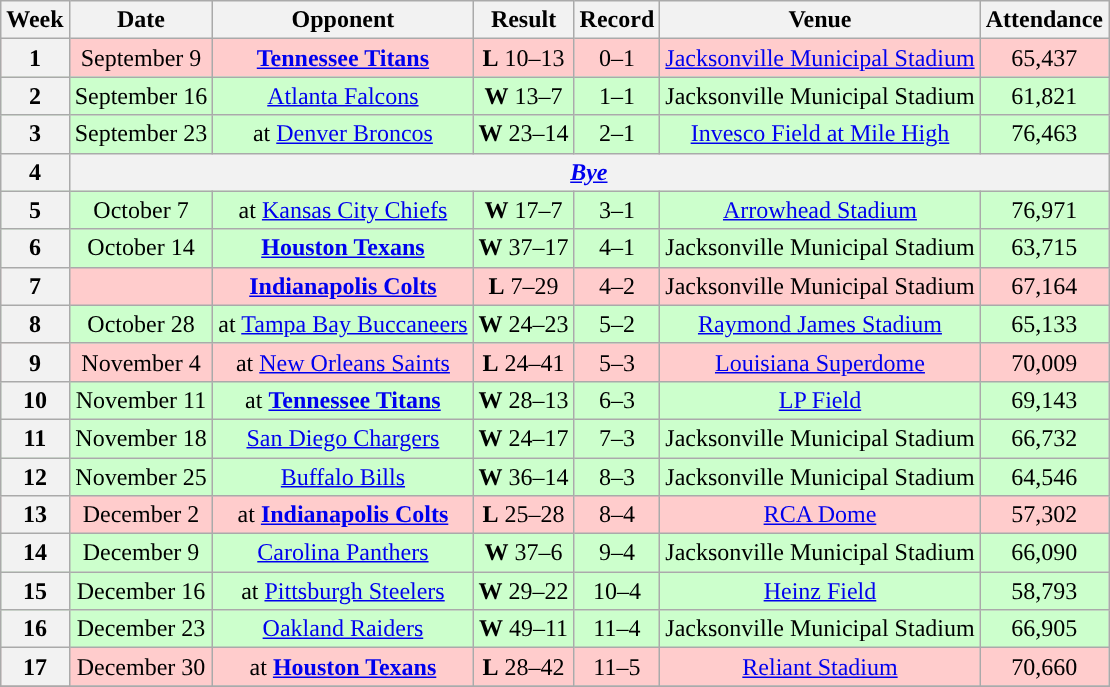<table class="wikitable" style="text-align:center">
<tr>
<th>Week</th>
<th>Date</th>
<th>Opponent</th>
<th>Result</th>
<th>Record</th>
<th>Venue</th>
<th>Attendance</th>
</tr>
<tr style="background: #fcc;">
<th>1</th>
<td>September 9</td>
<td><strong><a href='#'>Tennessee Titans</a></strong></td>
<td><strong>L</strong> 10–13</td>
<td>0–1</td>
<td><a href='#'>Jacksonville Municipal Stadium</a></td>
<td>65,437</td>
</tr>
<tr style="background: #cfc;">
<th>2</th>
<td>September 16</td>
<td><a href='#'>Atlanta Falcons</a></td>
<td><strong>W</strong> 13–7</td>
<td>1–1</td>
<td>Jacksonville Municipal Stadium</td>
<td>61,821</td>
</tr>
<tr style="background: #cfc;">
<th>3</th>
<td>September 23</td>
<td>at <a href='#'>Denver Broncos</a></td>
<td><strong>W</strong> 23–14</td>
<td>2–1</td>
<td><a href='#'>Invesco Field at Mile High</a></td>
<td>76,463</td>
</tr>
<tr>
<th>4</th>
<th colspan="8" align="center"><em><a href='#'>Bye</a></em></th>
</tr>
<tr style="background: #cfc;">
<th>5</th>
<td>October 7</td>
<td>at <a href='#'>Kansas City Chiefs</a></td>
<td><strong>W</strong> 17–7</td>
<td>3–1</td>
<td><a href='#'>Arrowhead Stadium</a></td>
<td>76,971</td>
</tr>
<tr style="background: #cfc;">
<th>6</th>
<td>October 14</td>
<td><strong><a href='#'>Houston Texans</a></strong></td>
<td><strong>W</strong> 37–17</td>
<td>4–1</td>
<td>Jacksonville Municipal Stadium</td>
<td>63,715</td>
</tr>
<tr style="background: #fcc;">
<th>7</th>
<td></td>
<td><strong><a href='#'>Indianapolis Colts</a></strong></td>
<td><strong>L</strong> 7–29</td>
<td>4–2</td>
<td>Jacksonville Municipal Stadium</td>
<td>67,164</td>
</tr>
<tr style="background: #cfc;">
<th>8</th>
<td>October 28</td>
<td>at <a href='#'>Tampa Bay Buccaneers</a></td>
<td><strong>W</strong> 24–23</td>
<td>5–2</td>
<td><a href='#'>Raymond James Stadium</a></td>
<td>65,133</td>
</tr>
<tr style="background: #fcc;">
<th>9</th>
<td>November 4</td>
<td>at <a href='#'>New Orleans Saints</a></td>
<td><strong>L</strong> 24–41</td>
<td>5–3</td>
<td><a href='#'>Louisiana Superdome</a></td>
<td>70,009</td>
</tr>
<tr style="background: #cfc;">
<th>10</th>
<td>November 11</td>
<td>at  <strong><a href='#'>Tennessee Titans</a> </strong></td>
<td><strong>W</strong> 28–13</td>
<td>6–3</td>
<td><a href='#'>LP Field</a></td>
<td>69,143</td>
</tr>
<tr style="background: #cfc;">
<th>11</th>
<td>November 18</td>
<td><a href='#'>San Diego Chargers</a></td>
<td><strong>W</strong> 24–17</td>
<td>7–3</td>
<td>Jacksonville Municipal Stadium</td>
<td>66,732</td>
</tr>
<tr style="background: #cfc;">
<th>12</th>
<td>November 25</td>
<td><a href='#'>Buffalo Bills</a></td>
<td><strong>W</strong> 36–14</td>
<td>8–3</td>
<td>Jacksonville Municipal Stadium</td>
<td>64,546</td>
</tr>
<tr style="background: #fcc;">
<th>13</th>
<td>December 2</td>
<td>at <strong><a href='#'>Indianapolis Colts</a> </strong></td>
<td><strong>L</strong> 25–28</td>
<td>8–4</td>
<td><a href='#'>RCA Dome</a></td>
<td>57,302</td>
</tr>
<tr style="background: #cfc;">
<th>14</th>
<td>December 9</td>
<td><a href='#'>Carolina Panthers</a></td>
<td><strong>W</strong> 37–6</td>
<td>9–4</td>
<td>Jacksonville Municipal Stadium</td>
<td>66,090</td>
</tr>
<tr style="background: #cfc;">
<th>15</th>
<td>December 16</td>
<td>at <a href='#'>Pittsburgh Steelers</a></td>
<td><strong>W</strong> 29–22</td>
<td>10–4</td>
<td><a href='#'>Heinz Field</a></td>
<td>58,793</td>
</tr>
<tr style="background: #cfc;">
<th>16</th>
<td>December 23</td>
<td><a href='#'>Oakland Raiders</a></td>
<td><strong>W</strong> 49–11</td>
<td>11–4</td>
<td>Jacksonville Municipal Stadium</td>
<td>66,905</td>
</tr>
<tr style="background: #fcc;">
<th>17</th>
<td>December 30</td>
<td>at <strong><a href='#'>Houston Texans</a></strong></td>
<td><strong>L</strong> 28–42</td>
<td>11–5</td>
<td><a href='#'>Reliant Stadium</a></td>
<td>70,660</td>
</tr>
<tr>
</tr>
</table>
